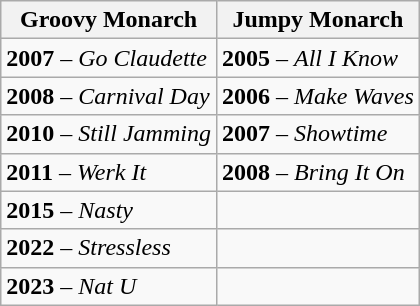<table class="wikitable">
<tr>
<th><strong>Groovy Monarch</strong></th>
<th><strong>Jumpy Monarch</strong></th>
</tr>
<tr>
<td><strong>2007</strong> – <em>Go Claudette</em></td>
<td><strong>2005</strong> – <em>All I Know</em></td>
</tr>
<tr>
<td><strong>2008</strong> – <em>Carnival Day</em></td>
<td><strong>2006</strong> – <em>Make Waves</em></td>
</tr>
<tr>
<td><strong>2010</strong> – <em>Still Jamming</em></td>
<td><strong>2007</strong> – <em>Showtime</em></td>
</tr>
<tr>
<td><strong>2011</strong> – <em>Werk It</em></td>
<td><strong>2008</strong> – <em>Bring It On</em></td>
</tr>
<tr>
<td><strong>2015</strong> – <em>Nasty</em></td>
<td></td>
</tr>
<tr>
<td><strong>2022</strong> – <em>Stressless</em></td>
<td></td>
</tr>
<tr>
<td><strong>2023</strong> – <em>Nat U</em></td>
<td></td>
</tr>
</table>
